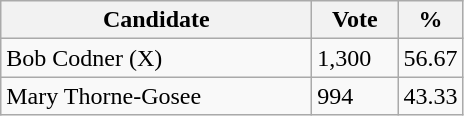<table class="wikitable">
<tr>
<th bgcolor="#DDDDFF" width="200px">Candidate</th>
<th bgcolor="#DDDDFF" width="50px">Vote</th>
<th bgcolor="#DDDDFF" width="30px">%</th>
</tr>
<tr>
<td>Bob Codner (X)</td>
<td>1,300</td>
<td>56.67</td>
</tr>
<tr>
<td>Mary Thorne-Gosee</td>
<td>994</td>
<td>43.33</td>
</tr>
</table>
